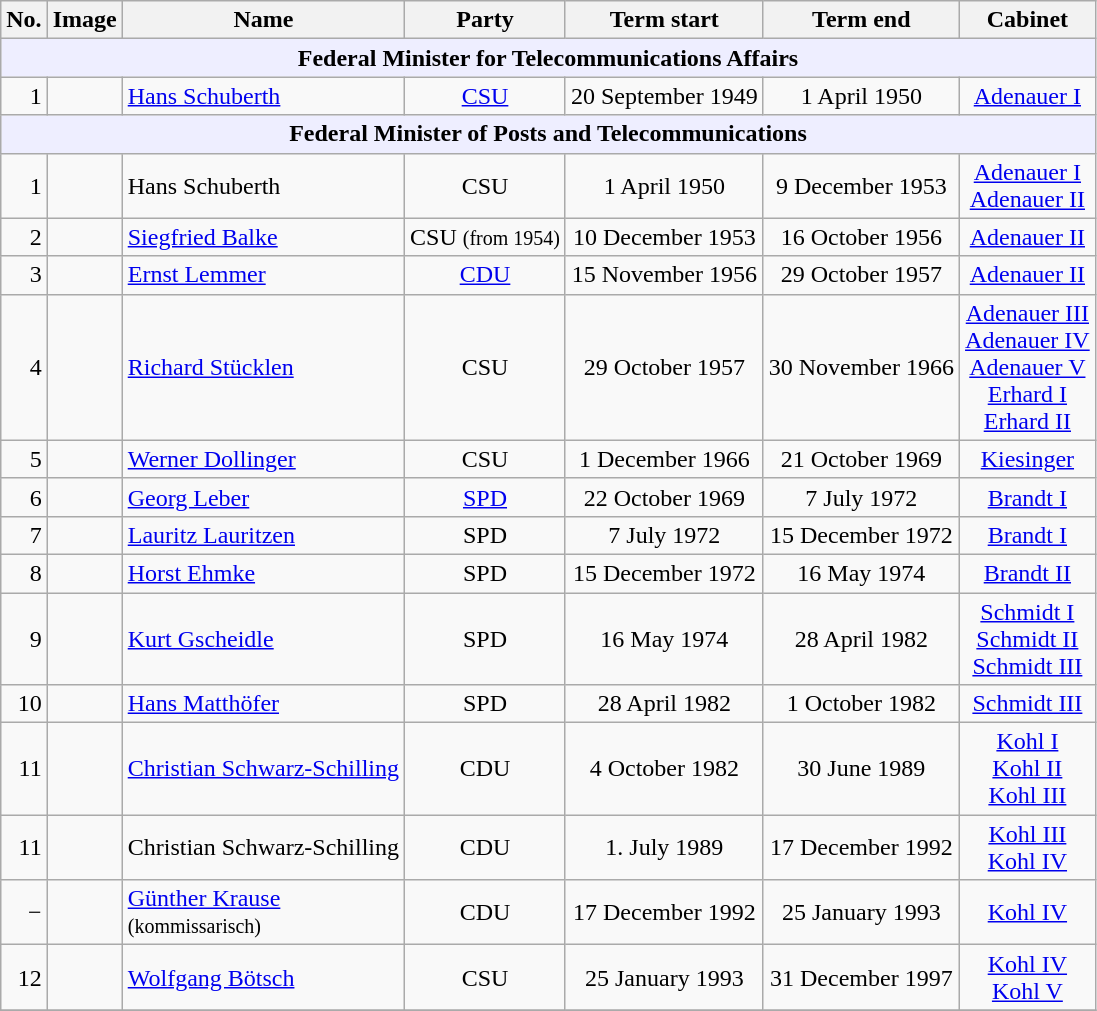<table class="wikitable">
<tr>
<th>No.</th>
<th>Image</th>
<th>Name</th>
<th>Party</th>
<th>Term start</th>
<th>Term end</th>
<th>Cabinet</th>
</tr>
<tr>
<th style="background:#EEEEFF" align="center" colspan="7">Federal Minister for Telecommunications Affairs</th>
</tr>
<tr>
<td align="right">1</td>
<td align="center"></td>
<td><a href='#'>Hans Schuberth</a></td>
<td align="center"><a href='#'>CSU</a></td>
<td align="center">20 September 1949</td>
<td align="center">1 April 1950</td>
<td align="center"><a href='#'>Adenauer I</a></td>
</tr>
<tr>
<th style="background:#EEEEFF" align="center" colspan="7">Federal Minister of Posts and Telecommunications</th>
</tr>
<tr>
<td align="right">1</td>
<td align="center"></td>
<td>Hans Schuberth</td>
<td align="center">CSU</td>
<td align="center">1 April 1950</td>
<td align="center">9 December 1953</td>
<td align="center"><a href='#'>Adenauer I</a><br><a href='#'>Adenauer II</a></td>
</tr>
<tr>
<td align="right">2</td>
<td align="center"></td>
<td><a href='#'>Siegfried Balke</a></td>
<td align="center">CSU <small>(from 1954)</small></td>
<td align="center">10 December 1953</td>
<td align="center">16 October 1956</td>
<td align="center"><a href='#'>Adenauer II</a></td>
</tr>
<tr>
<td align="right">3</td>
<td align="center"></td>
<td><a href='#'>Ernst Lemmer</a></td>
<td align="center"><a href='#'>CDU</a></td>
<td align="center">15 November 1956</td>
<td align="center">29 October 1957</td>
<td align="center"><a href='#'>Adenauer II</a></td>
</tr>
<tr>
<td align="right">4</td>
<td align="center"></td>
<td><a href='#'>Richard Stücklen</a></td>
<td align="center">CSU</td>
<td align="center">29 October 1957</td>
<td align="center">30 November 1966</td>
<td align="center"><a href='#'>Adenauer III</a><br><a href='#'>Adenauer IV</a><br><a href='#'>Adenauer V</a><br><a href='#'>Erhard I</a><br><a href='#'>Erhard II</a></td>
</tr>
<tr>
<td align="right">5</td>
<td align="center"></td>
<td><a href='#'>Werner Dollinger</a></td>
<td align="center">CSU</td>
<td align="center">1 December 1966</td>
<td align="center">21 October 1969</td>
<td align="center"><a href='#'>Kiesinger</a></td>
</tr>
<tr>
<td align="right">6</td>
<td align="center"></td>
<td><a href='#'>Georg Leber</a></td>
<td align="center"><a href='#'>SPD</a></td>
<td align="center">22 October 1969</td>
<td align="center">7 July 1972</td>
<td align="center"><a href='#'>Brandt I</a></td>
</tr>
<tr>
<td align="right">7</td>
<td align="center"></td>
<td><a href='#'>Lauritz Lauritzen</a></td>
<td align="center">SPD</td>
<td align="center">7 July 1972</td>
<td align="center">15 December 1972</td>
<td align="center"><a href='#'>Brandt I</a></td>
</tr>
<tr>
<td align="right">8</td>
<td align="center"></td>
<td><a href='#'>Horst Ehmke</a></td>
<td align="center">SPD</td>
<td align="center">15 December 1972</td>
<td align="center">16 May 1974</td>
<td align="center"><a href='#'>Brandt II</a></td>
</tr>
<tr>
<td align="right">9</td>
<td align="center"></td>
<td><a href='#'>Kurt Gscheidle</a></td>
<td align="center">SPD</td>
<td align="center">16 May 1974</td>
<td align="center">28 April 1982</td>
<td align="center"><a href='#'>Schmidt I</a><br><a href='#'>Schmidt II</a><br><a href='#'>Schmidt III</a></td>
</tr>
<tr>
<td align="right">10</td>
<td align="center"></td>
<td><a href='#'>Hans Matthöfer</a></td>
<td align="center">SPD</td>
<td align="center">28 April 1982</td>
<td align="center">1 October 1982</td>
<td align="center"><a href='#'>Schmidt III</a></td>
</tr>
<tr>
<td align="right">11</td>
<td align="center"></td>
<td><a href='#'>Christian Schwarz-Schilling</a></td>
<td align="center">CDU</td>
<td align="center">4 October 1982</td>
<td align="center">30 June 1989</td>
<td align="center"><a href='#'>Kohl I</a><br><a href='#'>Kohl II</a><br><a href='#'>Kohl III</a></td>
</tr>
<tr>
<td align="right">11</td>
<td align="center"></td>
<td>Christian Schwarz-Schilling</td>
<td align="center">CDU</td>
<td align="center">1. July 1989</td>
<td align="center">17 December 1992</td>
<td align="center"><a href='#'>Kohl III</a><br><a href='#'>Kohl IV</a></td>
</tr>
<tr>
<td align="right">−</td>
<td align="center"></td>
<td><a href='#'>Günther Krause</a><br><small>(kommissarisch)</small></td>
<td align="center">CDU</td>
<td align="center">17 December 1992</td>
<td align="center">25 January 1993</td>
<td align="center"><a href='#'>Kohl IV</a></td>
</tr>
<tr>
<td align="right">12</td>
<td align="center"></td>
<td><a href='#'>Wolfgang Bötsch</a></td>
<td align="center">CSU</td>
<td align="center">25 January 1993</td>
<td align="center">31 December 1997</td>
<td align="center"><a href='#'>Kohl IV</a><br><a href='#'>Kohl V</a></td>
</tr>
<tr>
</tr>
</table>
